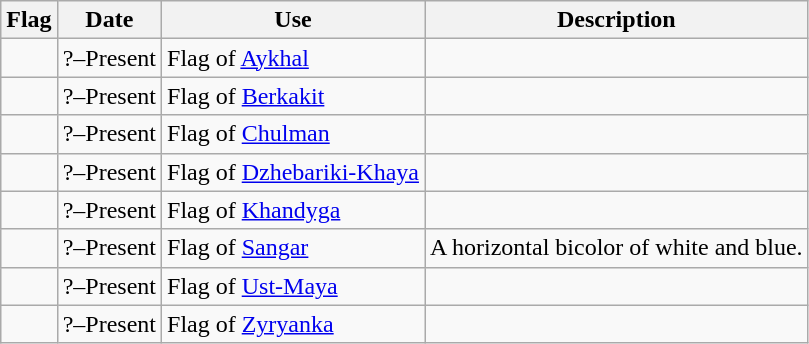<table class="wikitable">
<tr>
<th>Flag</th>
<th>Date</th>
<th>Use</th>
<th>Description</th>
</tr>
<tr>
<td></td>
<td>?–Present</td>
<td>Flag of <a href='#'>Aykhal</a></td>
<td></td>
</tr>
<tr>
<td></td>
<td>?–Present</td>
<td>Flag of <a href='#'>Berkakit</a></td>
<td></td>
</tr>
<tr>
<td></td>
<td>?–Present</td>
<td>Flag of <a href='#'>Chulman</a></td>
<td></td>
</tr>
<tr>
<td></td>
<td>?–Present</td>
<td>Flag of <a href='#'>Dzhebariki-Khaya</a></td>
<td></td>
</tr>
<tr>
<td></td>
<td>?–Present</td>
<td>Flag of <a href='#'>Khandyga</a></td>
<td></td>
</tr>
<tr>
<td></td>
<td>?–Present</td>
<td>Flag of <a href='#'>Sangar</a></td>
<td>A horizontal bicolor of white and blue.</td>
</tr>
<tr>
<td></td>
<td>?–Present</td>
<td>Flag of <a href='#'>Ust-Maya</a></td>
<td></td>
</tr>
<tr>
<td></td>
<td>?–Present</td>
<td>Flag of <a href='#'>Zyryanka</a></td>
<td></td>
</tr>
</table>
